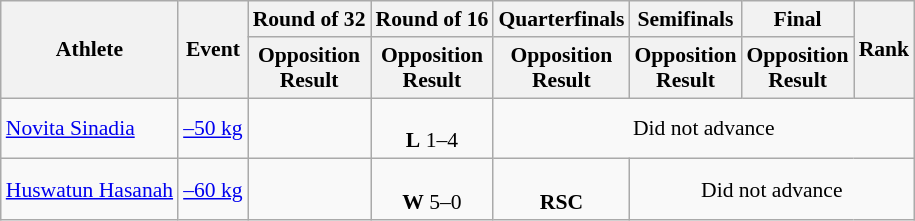<table class=wikitable style="text-align:center; font-size:90%">
<tr>
<th rowspan="2">Athlete</th>
<th rowspan="2">Event</th>
<th>Round of 32</th>
<th>Round of 16</th>
<th>Quarterfinals</th>
<th>Semifinals</th>
<th>Final</th>
<th rowspan="2">Rank</th>
</tr>
<tr>
<th>Opposition<br>Result</th>
<th>Opposition<br>Result</th>
<th>Opposition<br>Result</th>
<th>Opposition<br>Result</th>
<th>Opposition<br>Result</th>
</tr>
<tr>
<td align="left"><a href='#'>Novita Sinadia</a></td>
<td align="left"><a href='#'>–50 kg</a></td>
<td></td>
<td><br><strong>L</strong> 1–4</td>
<td colspan="4">Did not advance</td>
</tr>
<tr>
<td align="left"><a href='#'>Huswatun Hasanah</a></td>
<td align="left"><a href='#'>–60 kg</a></td>
<td></td>
<td><br><strong>W</strong> 5–0</td>
<td><br><strong>RSC</strong></td>
<td colspan="3">Did not advance</td>
</tr>
</table>
